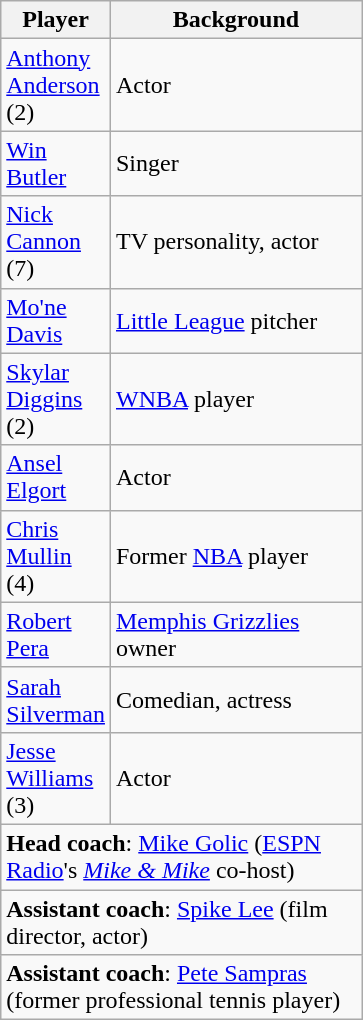<table class="wikitable">
<tr>
<th width=60>Player</th>
<th width=160>Background</th>
</tr>
<tr>
<td><a href='#'>Anthony Anderson</a> (2)</td>
<td>Actor</td>
</tr>
<tr>
<td><a href='#'>Win Butler</a></td>
<td>Singer</td>
</tr>
<tr>
<td><a href='#'>Nick Cannon</a> (7)</td>
<td>TV personality, actor</td>
</tr>
<tr>
<td><a href='#'>Mo'ne Davis</a></td>
<td><a href='#'>Little League</a> pitcher</td>
</tr>
<tr>
<td><a href='#'>Skylar Diggins</a> (2)</td>
<td><a href='#'>WNBA</a> player</td>
</tr>
<tr>
<td><a href='#'>Ansel Elgort</a></td>
<td>Actor</td>
</tr>
<tr>
<td><a href='#'>Chris Mullin</a> (4)</td>
<td>Former <a href='#'>NBA</a> player</td>
</tr>
<tr>
<td><a href='#'>Robert Pera</a></td>
<td><a href='#'>Memphis Grizzlies</a> owner</td>
</tr>
<tr>
<td><a href='#'>Sarah Silverman</a></td>
<td>Comedian, actress</td>
</tr>
<tr>
<td><a href='#'>Jesse Williams</a> (3)</td>
<td>Actor</td>
</tr>
<tr>
<td colspan="3"><strong>Head coach</strong>: <a href='#'>Mike Golic</a> (<a href='#'>ESPN Radio</a>'s <em><a href='#'>Mike & Mike</a></em> co-host)</td>
</tr>
<tr>
<td colspan="3"><strong>Assistant coach</strong>: <a href='#'>Spike Lee</a> (film director, actor)</td>
</tr>
<tr>
<td colspan="3"><strong>Assistant coach</strong>: <a href='#'>Pete Sampras</a> (former professional tennis player)</td>
</tr>
</table>
